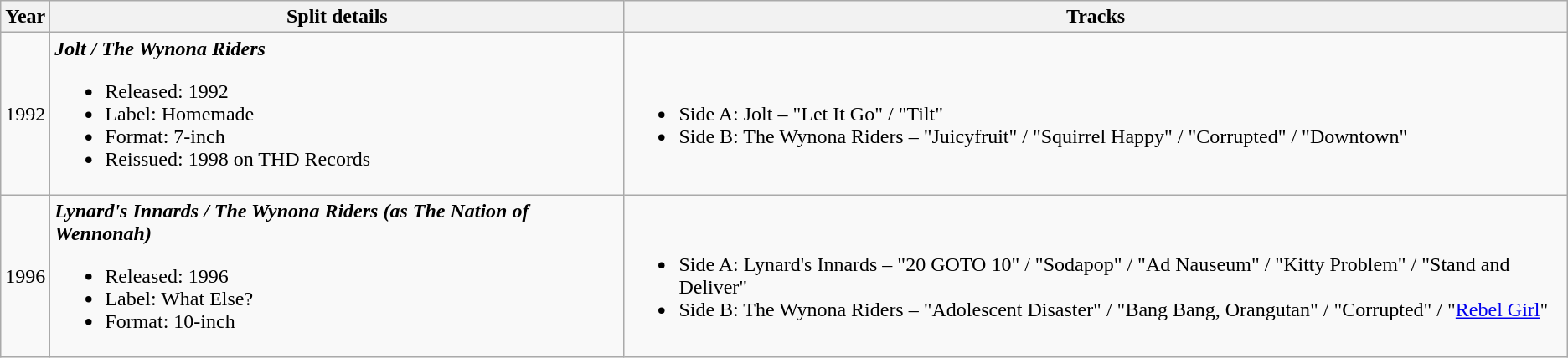<table class="wikitable">
<tr>
<th>Year</th>
<th>Split details</th>
<th>Tracks</th>
</tr>
<tr>
<td>1992</td>
<td><strong><em>Jolt / The Wynona Riders</em></strong><br><ul><li>Released: 1992</li><li>Label: Homemade </li><li>Format: 7-inch</li><li>Reissued: 1998 on THD Records</li></ul></td>
<td><br><ul><li>Side A: Jolt – "Let It Go" / "Tilt"</li><li>Side B: The Wynona Riders – "Juicyfruit" / "Squirrel Happy" / "Corrupted" / "Downtown"</li></ul></td>
</tr>
<tr>
<td>1996</td>
<td><strong><em>Lynard's Innards / The Wynona Riders (as The Nation of Wennonah)</em></strong><br><ul><li>Released: 1996</li><li>Label: What Else? </li><li>Format: 10-inch</li></ul></td>
<td><br><ul><li>Side A: Lynard's Innards – "20 GOTO 10" / "Sodapop" / "Ad Nauseum" / "Kitty Problem" / "Stand and Deliver"</li><li>Side B: The Wynona Riders – "Adolescent Disaster" / "Bang Bang, Orangutan" / "Corrupted" / "<a href='#'>Rebel Girl</a>"</li></ul></td>
</tr>
</table>
